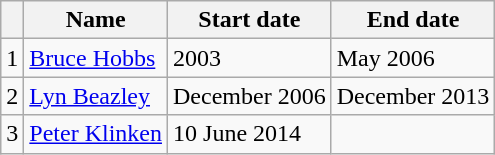<table class=wikitable>
<tr>
<th></th>
<th>Name</th>
<th>Start date</th>
<th>End date</th>
</tr>
<tr>
<td>1</td>
<td><a href='#'>Bruce Hobbs</a></td>
<td>2003</td>
<td>May 2006</td>
</tr>
<tr>
<td>2</td>
<td><a href='#'>Lyn Beazley</a></td>
<td>December 2006</td>
<td>December 2013</td>
</tr>
<tr>
<td>3</td>
<td><a href='#'>Peter Klinken</a></td>
<td>10 June 2014</td>
<td></td>
</tr>
</table>
